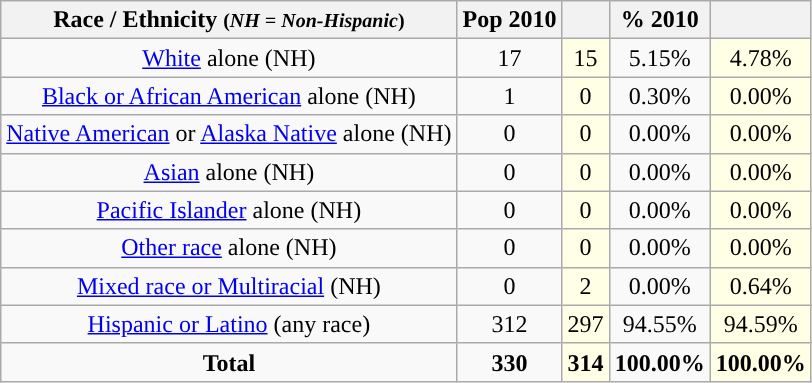<table class="wikitable" style="text-align:center;">
<tr>
<th>Race / Ethnicity <small>(<em>NH = Non-Hispanic</em>)</small></th>
<th>Pop 2010</th>
<th></th>
<th>% 2010</th>
<th></th>
</tr>
<tr>
<td><a href='#'>White</a> alone (NH)</td>
<td>17</td>
<td style='background: #ffffe6;'>15</td>
<td>5.15%</td>
<td style='background: #ffffe6;'>4.78%</td>
</tr>
<tr>
<td><a href='#'>Black or African American</a> alone (NH)</td>
<td>1</td>
<td style='background: #ffffe6;'>0</td>
<td>0.30%</td>
<td style='background: #ffffe6;'>0.00%</td>
</tr>
<tr>
<td><a href='#'>Native American</a> or <a href='#'>Alaska Native</a> alone (NH)</td>
<td>0</td>
<td style='background: #ffffe6;'>0</td>
<td>0.00%</td>
<td style='background: #ffffe6;'>0.00%</td>
</tr>
<tr>
<td><a href='#'>Asian</a> alone (NH)</td>
<td>0</td>
<td style='background: #ffffe6;'>0</td>
<td>0.00%</td>
<td style='background: #ffffe6;'>0.00%</td>
</tr>
<tr>
<td><a href='#'>Pacific Islander</a> alone (NH)</td>
<td>0</td>
<td style='background: #ffffe6;'>0</td>
<td>0.00%</td>
<td style='background: #ffffe6;'>0.00%</td>
</tr>
<tr>
<td><a href='#'>Other race</a> alone (NH)</td>
<td>0</td>
<td style='background: #ffffe6;'>0</td>
<td>0.00%</td>
<td style='background: #ffffe6;'>0.00%</td>
</tr>
<tr>
<td><a href='#'>Mixed race or Multiracial</a> (NH)</td>
<td>0</td>
<td style='background: #ffffe6;'>2</td>
<td>0.00%</td>
<td style='background: #ffffe6;'>0.64%</td>
</tr>
<tr>
<td><a href='#'>Hispanic or Latino</a> (any race)</td>
<td>312</td>
<td style='background: #ffffe6;'>297</td>
<td>94.55%</td>
<td style='background: #ffffe6;'>94.59%</td>
</tr>
<tr>
<td><strong>Total</strong></td>
<td><strong>330</strong></td>
<td style='background: #ffffe6;'><strong>314</strong></td>
<td><strong>100.00%</strong></td>
<td style='background: #ffffe6;'><strong>100.00%</strong></td>
</tr>
</table>
